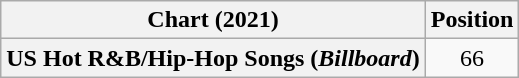<table class="wikitable plainrowheaders" style="text-align:center">
<tr>
<th scope="col">Chart (2021)</th>
<th scope="col">Position</th>
</tr>
<tr>
<th scope="row">US Hot R&B/Hip-Hop Songs (<em>Billboard</em>)</th>
<td>66</td>
</tr>
</table>
